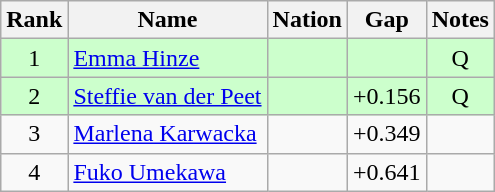<table class="wikitable sortable" style="text-align:center">
<tr>
<th>Rank</th>
<th>Name</th>
<th>Nation</th>
<th>Gap</th>
<th>Notes</th>
</tr>
<tr bgcolor=ccffcc>
<td>1</td>
<td align=left><a href='#'>Emma Hinze</a></td>
<td align=left></td>
<td></td>
<td>Q</td>
</tr>
<tr bgcolor=ccffcc>
<td>2</td>
<td align=left><a href='#'>Steffie van der Peet</a></td>
<td align=left></td>
<td>+0.156</td>
<td>Q</td>
</tr>
<tr>
<td>3</td>
<td align=left><a href='#'>Marlena Karwacka</a></td>
<td align=left></td>
<td>+0.349</td>
<td></td>
</tr>
<tr>
<td>4</td>
<td align=left><a href='#'>Fuko Umekawa</a></td>
<td align=left></td>
<td>+0.641</td>
<td></td>
</tr>
</table>
